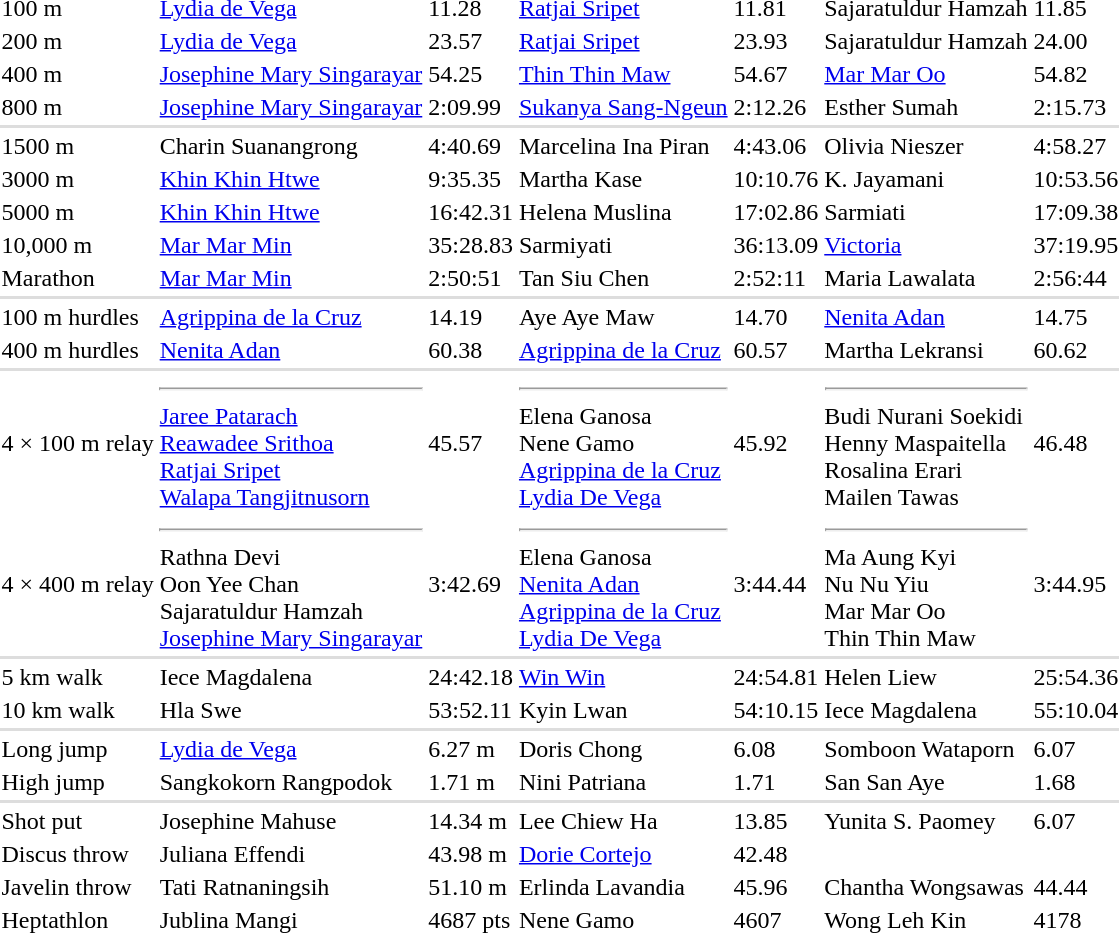<table>
<tr>
<td>100 m</td>
<td> <a href='#'>Lydia de Vega</a></td>
<td>11.28 </td>
<td> <a href='#'>Ratjai Sripet</a></td>
<td>11.81</td>
<td> Sajaratuldur Hamzah</td>
<td>11.85</td>
</tr>
<tr>
<td>200 m</td>
<td> <a href='#'>Lydia de Vega</a></td>
<td>23.57</td>
<td> <a href='#'>Ratjai Sripet</a></td>
<td>23.93</td>
<td> Sajaratuldur Hamzah</td>
<td>24.00</td>
</tr>
<tr>
<td>400 m</td>
<td> <a href='#'>Josephine Mary Singarayar</a></td>
<td>54.25</td>
<td> <a href='#'>Thin Thin Maw</a></td>
<td>54.67</td>
<td> <a href='#'>Mar Mar Oo</a></td>
<td>54.82</td>
</tr>
<tr>
<td>800 m</td>
<td> <a href='#'>Josephine Mary Singarayar</a></td>
<td>2:09.99</td>
<td> <a href='#'>Sukanya Sang-Ngeun</a></td>
<td>2:12.26</td>
<td> Esther Sumah</td>
<td>2:15.73</td>
</tr>
<tr bgcolor=#DDDDDD>
<td colspan=7></td>
</tr>
<tr>
<td>1500 m</td>
<td> Charin Suanangrong</td>
<td>4:40.69</td>
<td> Marcelina Ina Piran</td>
<td>4:43.06</td>
<td> Olivia Nieszer</td>
<td>4:58.27</td>
</tr>
<tr>
<td>3000 m</td>
<td> <a href='#'>Khin Khin Htwe</a></td>
<td>9:35.35</td>
<td> Martha Kase</td>
<td>10:10.76</td>
<td> K. Jayamani</td>
<td>10:53.56</td>
</tr>
<tr>
<td>5000 m</td>
<td> <a href='#'>Khin Khin Htwe</a></td>
<td>16:42.31</td>
<td> Helena Muslina</td>
<td>17:02.86</td>
<td> Sarmiati</td>
<td>17:09.38</td>
</tr>
<tr>
<td>10,000 m</td>
<td> <a href='#'>Mar Mar Min</a></td>
<td>35:28.83</td>
<td> Sarmiyati</td>
<td>36:13.09</td>
<td> <a href='#'>Victoria</a></td>
<td>37:19.95</td>
</tr>
<tr>
<td>Marathon</td>
<td> <a href='#'>Mar Mar Min</a></td>
<td>2:50:51</td>
<td> Tan Siu Chen</td>
<td>2:52:11</td>
<td> Maria Lawalata</td>
<td>2:56:44</td>
</tr>
<tr bgcolor=#DDDDDD>
<td colspan=7></td>
</tr>
<tr>
<td>100 m hurdles</td>
<td> <a href='#'>Agrippina de la Cruz</a></td>
<td>14.19</td>
<td> Aye Aye Maw</td>
<td>14.70</td>
<td> <a href='#'>Nenita Adan</a></td>
<td>14.75</td>
</tr>
<tr>
<td>400 m hurdles</td>
<td> <a href='#'>Nenita Adan</a></td>
<td>60.38</td>
<td> <a href='#'>Agrippina de la Cruz</a></td>
<td>60.57</td>
<td> Martha Lekransi</td>
<td>60.62</td>
</tr>
<tr bgcolor=#DDDDDD>
<td colspan=7></td>
</tr>
<tr>
<td>4 × 100 m relay</td>
<td> <hr> <a href='#'>Jaree Patarach</a><br><a href='#'>Reawadee Srithoa</a><br><a href='#'>Ratjai Sripet</a><br><a href='#'>Walapa Tangjitnusorn</a></td>
<td>45.57</td>
<td> <hr> Elena Ganosa<br>Nene Gamo<br><a href='#'>Agrippina de la Cruz</a><br><a href='#'>Lydia De Vega</a></td>
<td>45.92</td>
<td> <hr> Budi Nurani Soekidi<br>Henny Maspaitella<br>Rosalina Erari<br>Mailen Tawas</td>
<td>46.48</td>
</tr>
<tr>
<td>4 × 400 m relay</td>
<td> <hr> Rathna Devi<br>Oon Yee Chan<br>Sajaratuldur Hamzah<br><a href='#'>Josephine Mary Singarayar</a></td>
<td>3:42.69</td>
<td> <hr> Elena Ganosa<br><a href='#'>Nenita Adan</a><br><a href='#'>Agrippina de la Cruz</a><br><a href='#'>Lydia De Vega</a></td>
<td>3:44.44</td>
<td> <hr> Ma Aung Kyi<br>Nu Nu Yiu<br>Mar Mar Oo<br>Thin Thin Maw</td>
<td>3:44.95</td>
</tr>
<tr bgcolor=#DDDDDD>
<td colspan=7></td>
</tr>
<tr>
<td>5 km walk</td>
<td> Iece Magdalena</td>
<td>24:42.18</td>
<td> <a href='#'>Win Win</a></td>
<td>24:54.81</td>
<td> Helen Liew</td>
<td>25:54.36</td>
</tr>
<tr>
<td>10 km walk</td>
<td> Hla Swe</td>
<td>53:52.11</td>
<td> Kyin Lwan</td>
<td>54:10.15</td>
<td> Iece Magdalena</td>
<td>55:10.04</td>
</tr>
<tr bgcolor=#DDDDDD>
<td colspan=7></td>
</tr>
<tr>
<td>Long jump</td>
<td> <a href='#'>Lydia de Vega</a></td>
<td>6.27 m </td>
<td> Doris Chong</td>
<td>6.08</td>
<td> Somboon Wataporn</td>
<td>6.07</td>
</tr>
<tr>
<td>High jump</td>
<td> Sangkokorn Rangpodok</td>
<td>1.71 m</td>
<td> Nini Patriana</td>
<td>1.71</td>
<td> San San Aye</td>
<td>1.68</td>
</tr>
<tr bgcolor=#DDDDDD>
<td colspan=7></td>
</tr>
<tr>
<td>Shot put</td>
<td> Josephine Mahuse</td>
<td>14.34 m</td>
<td> Lee Chiew Ha</td>
<td>13.85</td>
<td> Yunita S. Paomey</td>
<td>6.07</td>
</tr>
<tr>
<td>Discus throw</td>
<td> Juliana Effendi</td>
<td>43.98 m</td>
<td> <a href='#'>Dorie Cortejo</a></td>
<td>42.48</td>
<td></td>
<td></td>
</tr>
<tr>
<td>Javelin throw</td>
<td> Tati Ratnaningsih</td>
<td>51.10 m</td>
<td> Erlinda Lavandia</td>
<td>45.96</td>
<td> Chantha Wongsawas</td>
<td>44.44</td>
</tr>
<tr>
<td>Heptathlon</td>
<td> Jublina Mangi</td>
<td>4687 pts</td>
<td> Nene Gamo</td>
<td>4607</td>
<td> Wong Leh Kin</td>
<td>4178</td>
</tr>
</table>
